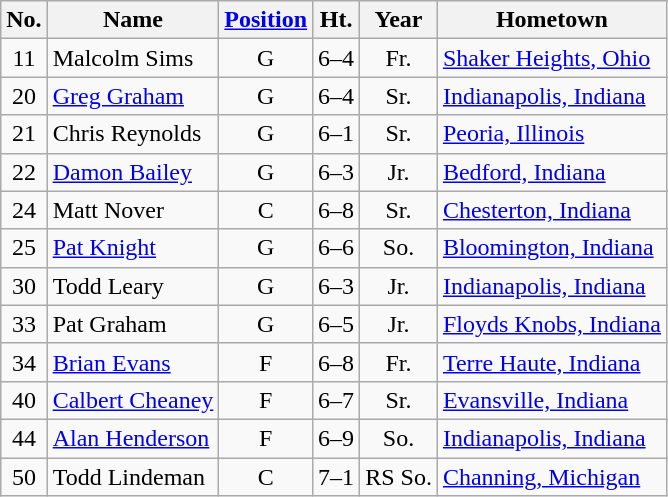<table class="wikitable" style="text-align:center">
<tr>
<th>No.</th>
<th>Name</th>
<th><a href='#'>Position</a></th>
<th>Ht.</th>
<th>Year</th>
<th>Hometown</th>
</tr>
<tr>
<td>11</td>
<td style="text-align:left">Malcolm Sims</td>
<td>G</td>
<td>6–4</td>
<td>Fr.</td>
<td style="text-align:left"><a href='#'>Shaker Heights, Ohio</a></td>
</tr>
<tr>
<td>20</td>
<td style="text-align:left"><a href='#'>Greg Graham</a></td>
<td>G</td>
<td>6–4</td>
<td>Sr.</td>
<td style="text-align:left"><a href='#'>Indianapolis, Indiana</a></td>
</tr>
<tr>
<td>21</td>
<td style="text-align:left">Chris Reynolds</td>
<td>G</td>
<td>6–1</td>
<td>Sr.</td>
<td style="text-align:left"><a href='#'>Peoria, Illinois</a></td>
</tr>
<tr>
<td>22</td>
<td style="text-align:left"><a href='#'>Damon Bailey</a></td>
<td>G</td>
<td>6–3</td>
<td>Jr.</td>
<td style="text-align:left"><a href='#'>Bedford, Indiana</a></td>
</tr>
<tr>
<td>24</td>
<td style="text-align:left">Matt Nover</td>
<td>C</td>
<td>6–8</td>
<td>Sr.</td>
<td style="text-align:left"><a href='#'>Chesterton, Indiana</a></td>
</tr>
<tr>
<td>25</td>
<td style="text-align:left"><a href='#'>Pat Knight</a></td>
<td>G</td>
<td>6–6</td>
<td>So.</td>
<td style="text-align:left"><a href='#'>Bloomington, Indiana</a></td>
</tr>
<tr>
<td>30</td>
<td style="text-align:left">Todd Leary</td>
<td>G</td>
<td>6–3</td>
<td>Jr.</td>
<td style="text-align:left"><a href='#'>Indianapolis, Indiana</a></td>
</tr>
<tr>
<td>33</td>
<td style="text-align:left">Pat Graham</td>
<td>G</td>
<td>6–5</td>
<td>Jr.</td>
<td style="text-align:left"><a href='#'>Floyds Knobs, Indiana</a></td>
</tr>
<tr>
<td>34</td>
<td style="text-align:left"><a href='#'>Brian Evans</a></td>
<td>F</td>
<td>6–8</td>
<td>Fr.</td>
<td style="text-align:left"><a href='#'>Terre Haute, Indiana</a></td>
</tr>
<tr>
<td>40</td>
<td style="text-align:left"><a href='#'>Calbert Cheaney</a></td>
<td>F</td>
<td>6–7</td>
<td>Sr.</td>
<td style="text-align:left"><a href='#'>Evansville, Indiana</a></td>
</tr>
<tr>
<td>44</td>
<td style="text-align:left"><a href='#'>Alan Henderson</a></td>
<td>F</td>
<td>6–9</td>
<td>So.</td>
<td style="text-align:left"><a href='#'>Indianapolis, Indiana</a></td>
</tr>
<tr>
<td>50</td>
<td style="text-align:left">Todd Lindeman</td>
<td>C</td>
<td>7–1</td>
<td>RS So.</td>
<td style="text-align:left"><a href='#'>Channing, Michigan</a></td>
</tr>
</table>
